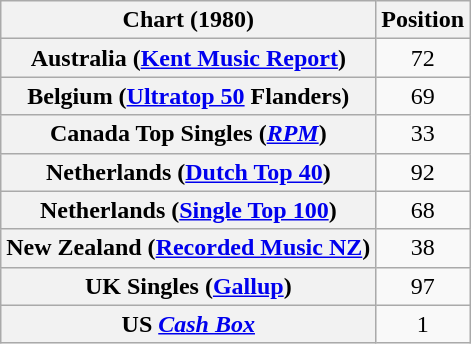<table class="wikitable sortable plainrowheaders" style="text-align:center">
<tr>
<th>Chart (1980)</th>
<th>Position</th>
</tr>
<tr>
<th scope="row">Australia (<a href='#'>Kent Music Report</a>)</th>
<td>72</td>
</tr>
<tr>
<th scope="row">Belgium (<a href='#'>Ultratop 50</a> Flanders)</th>
<td>69</td>
</tr>
<tr>
<th scope="row">Canada Top Singles (<em><a href='#'>RPM</a></em>)</th>
<td>33</td>
</tr>
<tr>
<th scope="row">Netherlands (<a href='#'>Dutch Top 40</a>)</th>
<td>92</td>
</tr>
<tr>
<th scope="row">Netherlands (<a href='#'>Single Top 100</a>)</th>
<td>68</td>
</tr>
<tr>
<th scope="row">New Zealand (<a href='#'>Recorded Music NZ</a>)</th>
<td>38</td>
</tr>
<tr>
<th scope="row">UK Singles (<a href='#'>Gallup</a>)</th>
<td>97</td>
</tr>
<tr>
<th scope="row">US <em><a href='#'>Cash Box</a></em></th>
<td>1</td>
</tr>
</table>
